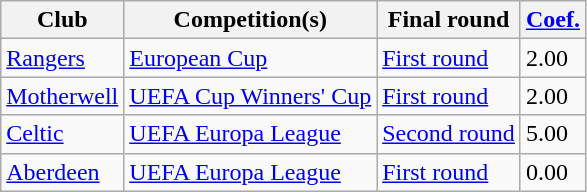<table class="wikitable">
<tr>
<th>Club</th>
<th>Competition(s)</th>
<th>Final round</th>
<th><a href='#'>Coef.</a></th>
</tr>
<tr>
<td><a href='#'>Rangers</a></td>
<td><a href='#'>European Cup</a></td>
<td><a href='#'>First round</a></td>
<td>2.00</td>
</tr>
<tr>
<td><a href='#'>Motherwell</a></td>
<td><a href='#'>UEFA Cup Winners' Cup</a></td>
<td><a href='#'>First round</a></td>
<td>2.00</td>
</tr>
<tr>
<td><a href='#'>Celtic</a></td>
<td><a href='#'>UEFA Europa League</a></td>
<td><a href='#'>Second round</a></td>
<td>5.00</td>
</tr>
<tr>
<td><a href='#'>Aberdeen</a></td>
<td><a href='#'>UEFA Europa League</a></td>
<td><a href='#'>First round</a></td>
<td>0.00</td>
</tr>
</table>
